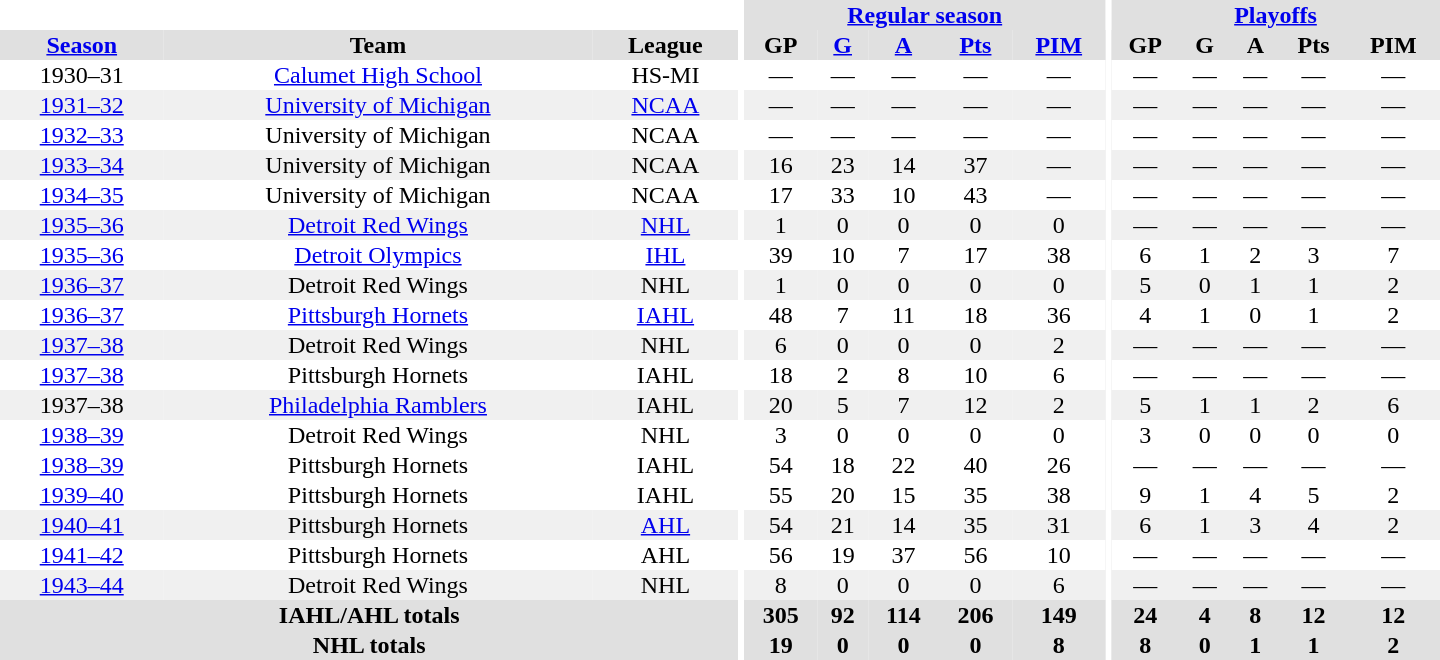<table border="0" cellpadding="1" cellspacing="0" style="text-align:center; width:60em">
<tr bgcolor="#e0e0e0">
<th colspan="3" bgcolor="#ffffff"></th>
<th rowspan="100" bgcolor="#ffffff"></th>
<th colspan="5"><a href='#'>Regular season</a></th>
<th rowspan="100" bgcolor="#ffffff"></th>
<th colspan="5"><a href='#'>Playoffs</a></th>
</tr>
<tr bgcolor="#e0e0e0">
<th><a href='#'>Season</a></th>
<th>Team</th>
<th>League</th>
<th>GP</th>
<th><a href='#'>G</a></th>
<th><a href='#'>A</a></th>
<th><a href='#'>Pts</a></th>
<th><a href='#'>PIM</a></th>
<th>GP</th>
<th>G</th>
<th>A</th>
<th>Pts</th>
<th>PIM</th>
</tr>
<tr>
<td>1930–31</td>
<td><a href='#'>Calumet High School</a></td>
<td>HS-MI</td>
<td>—</td>
<td>—</td>
<td>—</td>
<td>—</td>
<td>—</td>
<td>—</td>
<td>—</td>
<td>—</td>
<td>—</td>
<td>—</td>
</tr>
<tr bgcolor="#f0f0f0">
<td><a href='#'>1931–32</a></td>
<td><a href='#'>University of Michigan</a></td>
<td><a href='#'>NCAA</a></td>
<td>—</td>
<td>—</td>
<td>—</td>
<td>—</td>
<td>—</td>
<td>—</td>
<td>—</td>
<td>—</td>
<td>—</td>
<td>—</td>
</tr>
<tr>
<td><a href='#'>1932–33</a></td>
<td>University of Michigan</td>
<td>NCAA</td>
<td>—</td>
<td>—</td>
<td>—</td>
<td>—</td>
<td>—</td>
<td>—</td>
<td>—</td>
<td>—</td>
<td>—</td>
<td>—</td>
</tr>
<tr bgcolor="#f0f0f0">
<td><a href='#'>1933–34</a></td>
<td>University of Michigan</td>
<td>NCAA</td>
<td>16</td>
<td>23</td>
<td>14</td>
<td>37</td>
<td>—</td>
<td>—</td>
<td>—</td>
<td>—</td>
<td>—</td>
<td>—</td>
</tr>
<tr>
<td><a href='#'>1934–35</a></td>
<td>University of Michigan</td>
<td>NCAA</td>
<td>17</td>
<td>33</td>
<td>10</td>
<td>43</td>
<td>—</td>
<td>—</td>
<td>—</td>
<td>—</td>
<td>—</td>
<td>—</td>
</tr>
<tr bgcolor="#f0f0f0">
<td><a href='#'>1935–36</a></td>
<td><a href='#'>Detroit Red Wings</a></td>
<td><a href='#'>NHL</a></td>
<td>1</td>
<td>0</td>
<td>0</td>
<td>0</td>
<td>0</td>
<td>—</td>
<td>—</td>
<td>—</td>
<td>—</td>
<td>—</td>
</tr>
<tr>
<td><a href='#'>1935–36</a></td>
<td><a href='#'>Detroit Olympics</a></td>
<td><a href='#'>IHL</a></td>
<td>39</td>
<td>10</td>
<td>7</td>
<td>17</td>
<td>38</td>
<td>6</td>
<td>1</td>
<td>2</td>
<td>3</td>
<td>7</td>
</tr>
<tr bgcolor="#f0f0f0">
<td><a href='#'>1936–37</a></td>
<td>Detroit Red Wings</td>
<td>NHL</td>
<td>1</td>
<td>0</td>
<td>0</td>
<td>0</td>
<td>0</td>
<td>5</td>
<td>0</td>
<td>1</td>
<td>1</td>
<td>2</td>
</tr>
<tr>
<td><a href='#'>1936–37</a></td>
<td><a href='#'>Pittsburgh Hornets</a></td>
<td><a href='#'>IAHL</a></td>
<td>48</td>
<td>7</td>
<td>11</td>
<td>18</td>
<td>36</td>
<td>4</td>
<td>1</td>
<td>0</td>
<td>1</td>
<td>2</td>
</tr>
<tr bgcolor="#f0f0f0">
<td><a href='#'>1937–38</a></td>
<td>Detroit Red Wings</td>
<td>NHL</td>
<td>6</td>
<td>0</td>
<td>0</td>
<td>0</td>
<td>2</td>
<td>—</td>
<td>—</td>
<td>—</td>
<td>—</td>
<td>—</td>
</tr>
<tr>
<td><a href='#'>1937–38</a></td>
<td>Pittsburgh Hornets</td>
<td>IAHL</td>
<td>18</td>
<td>2</td>
<td>8</td>
<td>10</td>
<td>6</td>
<td>—</td>
<td>—</td>
<td>—</td>
<td>—</td>
<td>—</td>
</tr>
<tr bgcolor="#f0f0f0">
<td>1937–38</td>
<td><a href='#'>Philadelphia Ramblers</a></td>
<td>IAHL</td>
<td>20</td>
<td>5</td>
<td>7</td>
<td>12</td>
<td>2</td>
<td>5</td>
<td>1</td>
<td>1</td>
<td>2</td>
<td>6</td>
</tr>
<tr>
<td><a href='#'>1938–39</a></td>
<td>Detroit Red Wings</td>
<td>NHL</td>
<td>3</td>
<td>0</td>
<td>0</td>
<td>0</td>
<td>0</td>
<td>3</td>
<td>0</td>
<td>0</td>
<td>0</td>
<td>0</td>
</tr>
<tr>
<td><a href='#'>1938–39</a></td>
<td>Pittsburgh Hornets</td>
<td>IAHL</td>
<td>54</td>
<td>18</td>
<td>22</td>
<td>40</td>
<td>26</td>
<td>—</td>
<td>—</td>
<td>—</td>
<td>—</td>
<td>—</td>
</tr>
<tr>
<td><a href='#'>1939–40</a></td>
<td>Pittsburgh Hornets</td>
<td>IAHL</td>
<td>55</td>
<td>20</td>
<td>15</td>
<td>35</td>
<td>38</td>
<td>9</td>
<td>1</td>
<td>4</td>
<td>5</td>
<td>2</td>
</tr>
<tr bgcolor="#f0f0f0">
<td><a href='#'>1940–41</a></td>
<td>Pittsburgh Hornets</td>
<td><a href='#'>AHL</a></td>
<td>54</td>
<td>21</td>
<td>14</td>
<td>35</td>
<td>31</td>
<td>6</td>
<td>1</td>
<td>3</td>
<td>4</td>
<td>2</td>
</tr>
<tr>
<td><a href='#'>1941–42</a></td>
<td>Pittsburgh Hornets</td>
<td>AHL</td>
<td>56</td>
<td>19</td>
<td>37</td>
<td>56</td>
<td>10</td>
<td>—</td>
<td>—</td>
<td>—</td>
<td>—</td>
<td>—</td>
</tr>
<tr bgcolor="#f0f0f0">
<td><a href='#'>1943–44</a></td>
<td>Detroit Red Wings</td>
<td>NHL</td>
<td>8</td>
<td>0</td>
<td>0</td>
<td>0</td>
<td>6</td>
<td>—</td>
<td>—</td>
<td>—</td>
<td>—</td>
<td>—</td>
</tr>
<tr bgcolor="#e0e0e0">
<th colspan="3">IAHL/AHL totals</th>
<th>305</th>
<th>92</th>
<th>114</th>
<th>206</th>
<th>149</th>
<th>24</th>
<th>4</th>
<th>8</th>
<th>12</th>
<th>12</th>
</tr>
<tr bgcolor="#e0e0e0">
<th colspan="3">NHL totals</th>
<th>19</th>
<th>0</th>
<th>0</th>
<th>0</th>
<th>8</th>
<th>8</th>
<th>0</th>
<th>1</th>
<th>1</th>
<th>2</th>
</tr>
</table>
